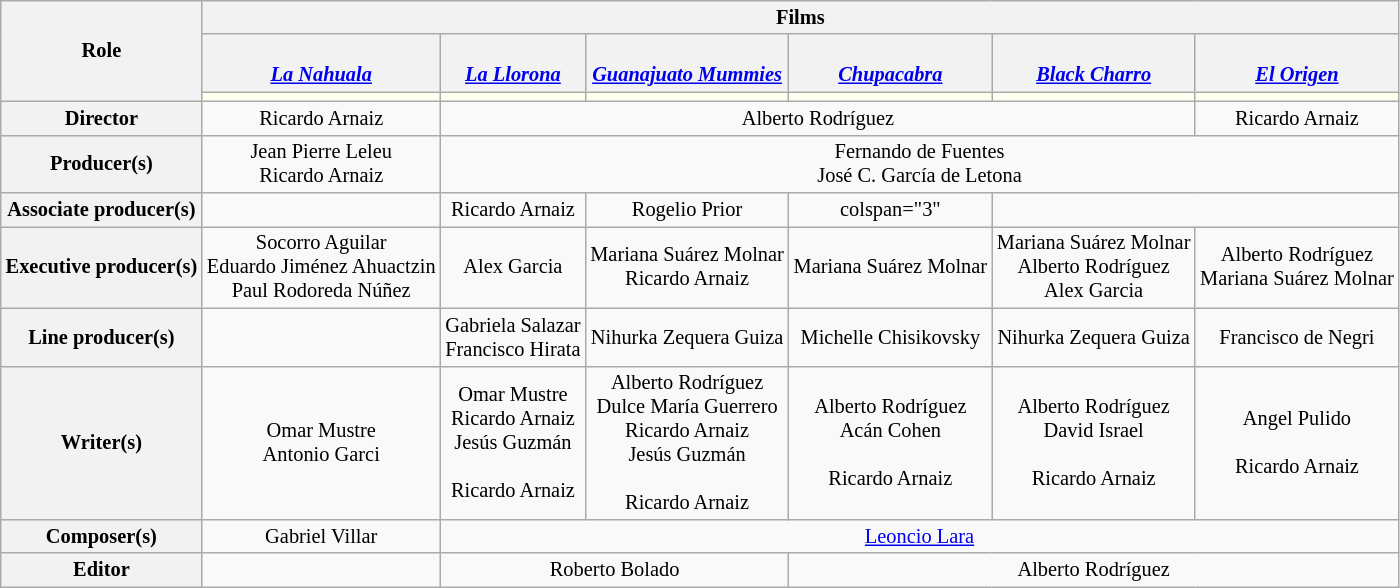<table class="wikitable" style="text-align:center; font-size:85%;" "width:99%;">
<tr>
<th rowspan=3>Role</th>
<th colspan=6>Films</th>
</tr>
<tr>
<th><a href='#'><em><br>La Nahuala</em></a></th>
<th><a href='#'><em><br>La Llorona</em></a></th>
<th><a href='#'><em><br>Guanajuato Mummies</em></a></th>
<th><a href='#'><em><br>Chupacabra</em></a></th>
<th><a href='#'><em><br>Black Charro</em></a></th>
<th><a href='#'><em><br>El Origen</em></a></th>
</tr>
<tr>
<th style="background-color:ivory;"><span></span></th>
<th style="background-color:ivory;"><span></span></th>
<th style="background-color:ivory;"><span></span></th>
<th style="background-color:ivory;"><span></span></th>
<th style="background-color:ivory;"><span></span></th>
<th style="background-color:ivory;"><span></span></th>
</tr>
<tr>
<th>Director</th>
<td>Ricardo Arnaiz</td>
<td colspan=4>Alberto Rodríguez</td>
<td>Ricardo Arnaiz</td>
</tr>
<tr>
<th>Producer(s)</th>
<td>Jean Pierre Leleu<br>Ricardo Arnaiz</td>
<td colspan=5>Fernando de Fuentes<br>José C. García de Letona</td>
</tr>
<tr>
<th>Associate producer(s)</th>
<td></td>
<td>Ricardo Arnaiz</td>
<td>Rogelio Prior</td>
<td>colspan="3" </td>
</tr>
<tr>
<th>Executive producer(s)</th>
<td>Socorro Aguilar<br>Eduardo Jiménez Ahuactzin<br>Paul Rodoreda Núñez</td>
<td>Alex Garcia</td>
<td>Mariana Suárez Molnar<br>Ricardo Arnaiz</td>
<td>Mariana Suárez Molnar</td>
<td>Mariana Suárez Molnar<br>Alberto Rodríguez<br>Alex Garcia</td>
<td>Alberto Rodríguez<br>Mariana Suárez Molnar</td>
</tr>
<tr>
<th>Line producer(s)</th>
<td></td>
<td>Gabriela Salazar<br>Francisco Hirata</td>
<td>Nihurka Zequera Guiza</td>
<td>Michelle Chisikovsky</td>
<td>Nihurka Zequera Guiza</td>
<td>Francisco de Negri</td>
</tr>
<tr>
<th>Writer(s)</th>
<td>Omar Mustre<br>Antonio Garci</td>
<td>Omar Mustre<br>Ricardo Arnaiz<br>Jesús Guzmán<br><br>Ricardo Arnaiz</td>
<td>Alberto Rodríguez<br>Dulce María Guerrero<br>Ricardo Arnaiz<br>Jesús Guzmán<br><br>Ricardo Arnaiz</td>
<td>Alberto Rodríguez<br>Acán Cohen<br><br>Ricardo Arnaiz</td>
<td>Alberto Rodríguez<br>David Israel<br><br>Ricardo Arnaiz</td>
<td>Angel Pulido<br><br>Ricardo Arnaiz</td>
</tr>
<tr>
<th>Composer(s)</th>
<td>Gabriel Villar</td>
<td colspan=5><a href='#'>Leoncio Lara</a></td>
</tr>
<tr>
<th>Editor</th>
<td></td>
<td colspan="2">Roberto Bolado</td>
<td colspan="3">Alberto Rodríguez</td>
</tr>
</table>
